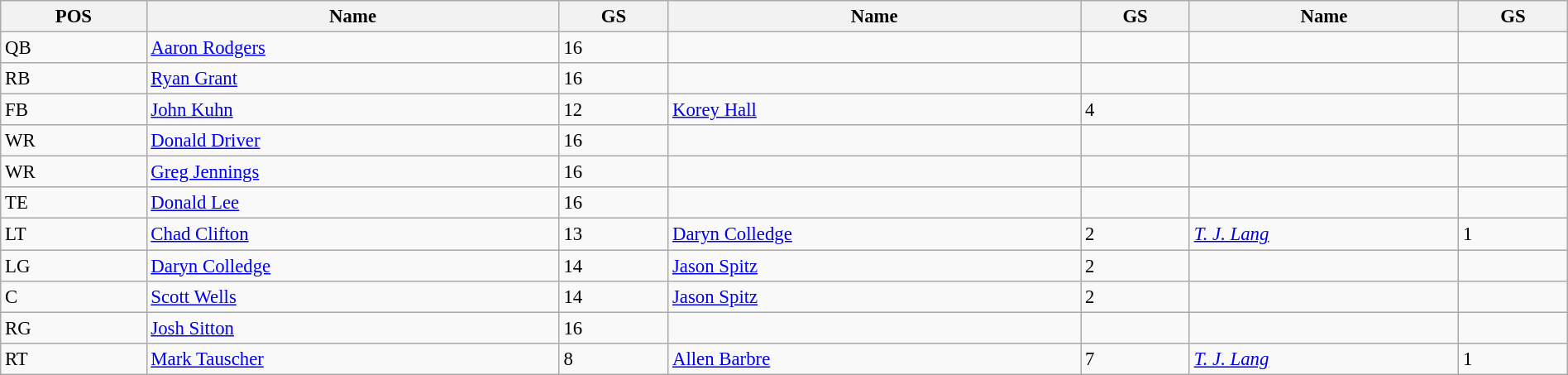<table class="wikitable" style="width:100%; text-align:center; font-size:95%; text-align:left;">
<tr>
<th><strong>POS</strong></th>
<th><strong>Name</strong></th>
<th><strong>GS</strong></th>
<th><strong>Name</strong></th>
<th><strong>GS</strong></th>
<th><strong>Name</strong></th>
<th><strong>GS</strong></th>
</tr>
<tr>
<td>QB</td>
<td><a href='#'>Aaron Rodgers</a></td>
<td>16</td>
<td></td>
<td></td>
<td></td>
<td></td>
</tr>
<tr>
<td>RB</td>
<td><a href='#'>Ryan Grant</a></td>
<td>16</td>
<td></td>
<td></td>
<td></td>
<td></td>
</tr>
<tr>
<td>FB</td>
<td><a href='#'>John Kuhn</a></td>
<td>12</td>
<td><a href='#'>Korey Hall</a></td>
<td>4</td>
<td></td>
<td></td>
</tr>
<tr>
<td>WR</td>
<td><a href='#'>Donald Driver</a></td>
<td>16</td>
<td></td>
<td></td>
<td></td>
<td></td>
</tr>
<tr>
<td>WR</td>
<td><a href='#'>Greg Jennings</a></td>
<td>16</td>
<td></td>
<td></td>
<td></td>
<td></td>
</tr>
<tr>
<td>TE</td>
<td><a href='#'>Donald Lee</a></td>
<td>16</td>
<td></td>
<td></td>
<td></td>
<td></td>
</tr>
<tr>
<td>LT</td>
<td><a href='#'>Chad Clifton</a></td>
<td>13</td>
<td><a href='#'>Daryn Colledge</a></td>
<td>2</td>
<td><em><a href='#'>T. J. Lang</a></em></td>
<td>1</td>
</tr>
<tr>
<td>LG</td>
<td><a href='#'>Daryn Colledge</a></td>
<td>14</td>
<td><a href='#'>Jason Spitz</a>  </td>
<td>2</td>
<td></td>
<td></td>
</tr>
<tr>
<td>C</td>
<td><a href='#'>Scott Wells</a></td>
<td>14</td>
<td><a href='#'>Jason Spitz</a>  </td>
<td>2</td>
<td></td>
<td></td>
</tr>
<tr>
<td>RG</td>
<td><a href='#'>Josh Sitton</a></td>
<td>16</td>
<td></td>
<td></td>
<td></td>
<td></td>
</tr>
<tr>
<td>RT</td>
<td><a href='#'>Mark Tauscher</a></td>
<td>8</td>
<td><a href='#'>Allen Barbre</a> </td>
<td>7</td>
<td><em><a href='#'>T. J. Lang</a></em></td>
<td>1</td>
</tr>
</table>
